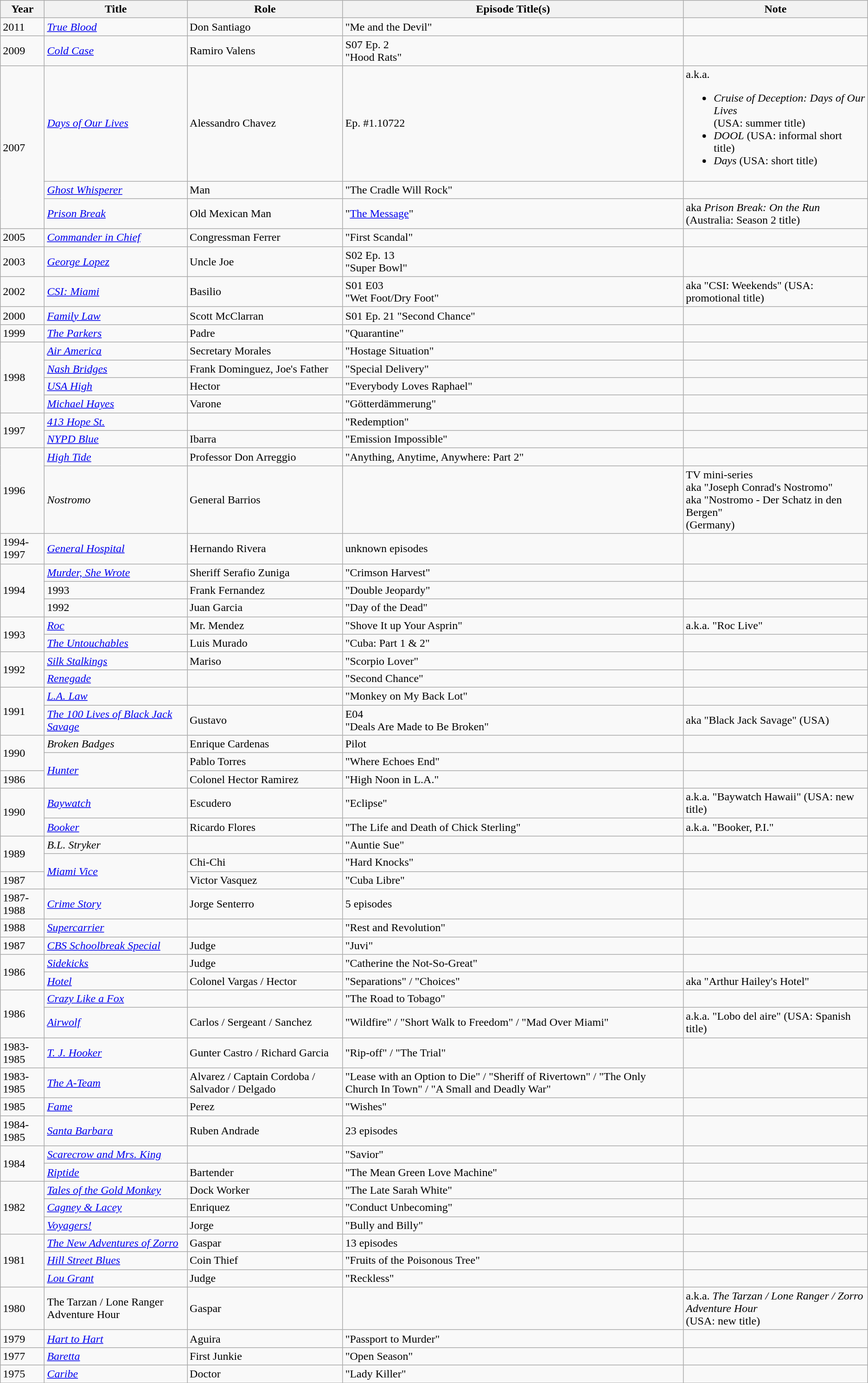<table class=wikitable>
<tr>
<th>Year</th>
<th>Title</th>
<th>Role</th>
<th>Episode Title(s)</th>
<th>Note</th>
</tr>
<tr>
<td>2011</td>
<td><em><a href='#'>True Blood</a></em></td>
<td>Don Santiago</td>
<td>"Me and the Devil"</td>
<td></td>
</tr>
<tr>
<td>2009</td>
<td><em><a href='#'>Cold Case</a></em></td>
<td>Ramiro Valens</td>
<td>S07 Ep. 2<br>"Hood Rats"</td>
<td></td>
</tr>
<tr>
<td rowspan=3>2007</td>
<td><em><a href='#'>Days of Our Lives</a></em></td>
<td>Alessandro Chavez</td>
<td>Ep. #1.10722</td>
<td>a.k.a.<br><ul><li><em>Cruise of Deception: Days of Our Lives</em><br>(USA: summer title)</li><li><em>DOOL</em> (USA: informal short title)</li><li><em>Days</em> (USA: short title)</li></ul></td>
</tr>
<tr>
<td><em><a href='#'>Ghost Whisperer</a></em></td>
<td>Man</td>
<td>"The Cradle Will Rock"</td>
<td></td>
</tr>
<tr>
<td><em><a href='#'>Prison Break</a></em></td>
<td>Old Mexican Man</td>
<td>"<a href='#'>The Message</a>"</td>
<td>aka <em>Prison Break: On the Run</em><br>(Australia: Season 2 title)</td>
</tr>
<tr>
<td>2005</td>
<td><em><a href='#'>Commander in Chief</a></em></td>
<td>Congressman Ferrer</td>
<td>"First Scandal"</td>
<td></td>
</tr>
<tr>
<td>2003</td>
<td><em><a href='#'>George Lopez</a></em></td>
<td>Uncle Joe</td>
<td>S02 Ep. 13<br>"Super Bowl"</td>
<td></td>
</tr>
<tr>
<td>2002</td>
<td><em><a href='#'>CSI: Miami</a></em></td>
<td>Basilio</td>
<td>S01 E03<br>"Wet Foot/Dry Foot"</td>
<td>aka "CSI: Weekends" (USA: promotional title)</td>
</tr>
<tr>
<td>2000</td>
<td><em><a href='#'>Family Law</a></em></td>
<td>Scott McClarran</td>
<td>S01 Ep. 21 "Second Chance"</td>
<td></td>
</tr>
<tr>
<td>1999</td>
<td><em><a href='#'>The Parkers</a></em></td>
<td>Padre</td>
<td>"Quarantine"</td>
<td></td>
</tr>
<tr>
<td rowspan=4>1998</td>
<td><em><a href='#'>Air America</a></em></td>
<td>Secretary Morales</td>
<td>"Hostage Situation"</td>
<td></td>
</tr>
<tr>
<td><em><a href='#'>Nash Bridges</a></em></td>
<td>Frank Dominguez, Joe's Father</td>
<td>"Special Delivery"</td>
<td></td>
</tr>
<tr>
<td><em><a href='#'>USA High</a></em></td>
<td>Hector</td>
<td>"Everybody Loves Raphael"</td>
<td></td>
</tr>
<tr>
<td><em><a href='#'>Michael Hayes</a></em></td>
<td>Varone</td>
<td>"Götterdämmerung"</td>
<td></td>
</tr>
<tr>
<td rowspan=2>1997</td>
<td><em><a href='#'>413 Hope St.</a></em></td>
<td></td>
<td>"Redemption"</td>
<td></td>
</tr>
<tr>
<td><em><a href='#'>NYPD Blue</a></em></td>
<td>Ibarra</td>
<td>"Emission Impossible"</td>
<td></td>
</tr>
<tr>
<td rowspan=2>1996</td>
<td><em><a href='#'>High Tide</a></em></td>
<td>Professor Don Arreggio</td>
<td>"Anything, Anytime, Anywhere: Part 2"</td>
<td></td>
</tr>
<tr>
<td><em>Nostromo</em></td>
<td>General Barrios</td>
<td></td>
<td>TV mini-series<br>aka "Joseph Conrad's Nostromo"<br>aka "Nostromo - Der Schatz in den Bergen"<br>(Germany)</td>
</tr>
<tr>
<td>1994-1997</td>
<td><em><a href='#'>General Hospital</a></em></td>
<td>Hernando Rivera</td>
<td>unknown episodes</td>
<td></td>
</tr>
<tr>
<td rowspan=3>1994</td>
<td><em><a href='#'>Murder, She Wrote</a></em></td>
<td>Sheriff Serafio Zuniga</td>
<td>"Crimson Harvest"</td>
<td></td>
</tr>
<tr>
<td>1993</td>
<td>Frank Fernandez</td>
<td>"Double Jeopardy"</td>
<td></td>
</tr>
<tr>
<td>1992</td>
<td>Juan Garcia</td>
<td>"Day of the Dead"</td>
<td></td>
</tr>
<tr>
<td rowspan=2>1993</td>
<td><em><a href='#'>Roc</a></em></td>
<td>Mr. Mendez</td>
<td>"Shove It up Your Asprin"</td>
<td>a.k.a. "Roc Live"</td>
</tr>
<tr>
<td><em><a href='#'>The Untouchables</a></em></td>
<td>Luis Murado</td>
<td>"Cuba: Part 1 & 2"</td>
<td></td>
</tr>
<tr>
<td rowspan=2>1992</td>
<td><em><a href='#'>Silk Stalkings</a></em></td>
<td>Mariso</td>
<td>"Scorpio Lover"</td>
<td></td>
</tr>
<tr>
<td><em><a href='#'>Renegade</a></em></td>
<td></td>
<td>"Second Chance"</td>
<td></td>
</tr>
<tr>
<td rowspan=2>1991</td>
<td><em><a href='#'>L.A. Law</a></em></td>
<td></td>
<td>"Monkey on My Back Lot"</td>
<td></td>
</tr>
<tr>
<td><em><a href='#'>The 100 Lives of Black Jack Savage</a></em></td>
<td>Gustavo</td>
<td>E04<br>"Deals Are Made to Be Broken"</td>
<td>aka "Black Jack Savage" (USA)</td>
</tr>
<tr>
<td rowspan=2>1990</td>
<td><em>Broken Badges</em></td>
<td>Enrique Cardenas</td>
<td>Pilot</td>
<td></td>
</tr>
<tr>
<td rowspan=2><em><a href='#'>Hunter</a></em></td>
<td>Pablo Torres</td>
<td>"Where Echoes End"</td>
<td></td>
</tr>
<tr>
<td>1986</td>
<td>Colonel Hector Ramirez</td>
<td>"High Noon in L.A."</td>
<td></td>
</tr>
<tr>
<td rowspan=2>1990</td>
<td><em><a href='#'>Baywatch</a></em></td>
<td>Escudero</td>
<td>"Eclipse"</td>
<td>a.k.a. "Baywatch Hawaii" (USA: new title)</td>
</tr>
<tr>
<td><em><a href='#'>Booker</a></em></td>
<td>Ricardo Flores</td>
<td>"The Life and Death of Chick Sterling"</td>
<td>a.k.a. "Booker, P.I."</td>
</tr>
<tr>
<td rowspan=2>1989</td>
<td><em>B.L. Stryker</em></td>
<td></td>
<td>"Auntie Sue"</td>
<td></td>
</tr>
<tr>
<td rowspan=2><em><a href='#'>Miami Vice</a></em></td>
<td>Chi-Chi</td>
<td>"Hard Knocks"</td>
<td></td>
</tr>
<tr>
<td>1987</td>
<td>Victor Vasquez</td>
<td>"Cuba Libre"</td>
<td></td>
</tr>
<tr>
<td>1987-1988</td>
<td><em><a href='#'>Crime Story</a></em></td>
<td>Jorge Senterro</td>
<td>5 episodes</td>
<td></td>
</tr>
<tr>
<td>1988</td>
<td><em><a href='#'>Supercarrier</a></em></td>
<td></td>
<td>"Rest and Revolution"</td>
<td></td>
</tr>
<tr>
<td>1987</td>
<td><em><a href='#'>CBS Schoolbreak Special</a></em></td>
<td>Judge</td>
<td>"Juvi"</td>
<td></td>
</tr>
<tr>
<td rowspan=2>1986</td>
<td><em><a href='#'>Sidekicks</a></em></td>
<td>Judge</td>
<td>"Catherine the Not-So-Great"</td>
<td></td>
</tr>
<tr>
<td 1983><em><a href='#'>Hotel</a></em></td>
<td>Colonel Vargas / Hector</td>
<td>"Separations" / "Choices"</td>
<td>aka "Arthur Hailey's Hotel"</td>
</tr>
<tr>
<td rowspan=2>1986</td>
<td><em><a href='#'>Crazy Like a Fox</a></em></td>
<td></td>
<td>"The Road to Tobago"</td>
<td></td>
</tr>
<tr>
<td 1984-1985><em><a href='#'>Airwolf</a></em></td>
<td>Carlos / Sergeant / Sanchez</td>
<td>"Wildfire" / "Short Walk to Freedom" / "Mad Over Miami"</td>
<td>a.k.a. "Lobo del aire" (USA: Spanish title)</td>
</tr>
<tr>
<td>1983-1985</td>
<td><em><a href='#'>T. J. Hooker</a></em></td>
<td>Gunter Castro / Richard  Garcia</td>
<td>"Rip-off" / "The Trial"</td>
<td></td>
</tr>
<tr>
<td>1983-1985</td>
<td><em><a href='#'>The A-Team</a></em></td>
<td>Alvarez / Captain Cordoba / Salvador / Delgado</td>
<td>"Lease with an Option to Die" / "Sheriff of Rivertown" / "The Only Church In Town" / "A Small and Deadly War"</td>
<td></td>
</tr>
<tr>
<td>1985</td>
<td><em><a href='#'>Fame</a></em></td>
<td>Perez</td>
<td>"Wishes"</td>
<td></td>
</tr>
<tr>
<td>1984-1985</td>
<td><em><a href='#'>Santa Barbara</a></em></td>
<td>Ruben Andrade</td>
<td>23 episodes</td>
<td></td>
</tr>
<tr>
<td rowspan=2>1984</td>
<td><em><a href='#'>Scarecrow and Mrs. King</a></em></td>
<td></td>
<td>"Savior"</td>
<td></td>
</tr>
<tr>
<td><em><a href='#'>Riptide</a></em></td>
<td>Bartender</td>
<td>"The Mean Green Love Machine"</td>
<td></td>
</tr>
<tr>
<td rowspan=3>1982</td>
<td><em><a href='#'>Tales of the Gold Monkey</a></em></td>
<td>Dock Worker</td>
<td>"The Late Sarah White"</td>
<td></td>
</tr>
<tr>
<td><em><a href='#'>Cagney & Lacey</a></em></td>
<td>Enriquez</td>
<td>"Conduct Unbecoming"</td>
<td></td>
</tr>
<tr>
<td><em><a href='#'>Voyagers!</a></em></td>
<td>Jorge</td>
<td>"Bully and Billy"</td>
<td></td>
</tr>
<tr>
<td rowspan=3>1981</td>
<td><em><a href='#'>The New Adventures of Zorro</a></em></td>
<td>Gaspar</td>
<td>13 episodes</td>
<td></td>
</tr>
<tr>
<td><em><a href='#'>Hill Street Blues</a></em></td>
<td>Coin Thief</td>
<td>"Fruits of the Poisonous Tree"</td>
<td></td>
</tr>
<tr>
<td><em><a href='#'>Lou Grant</a></em></td>
<td>Judge</td>
<td>"Reckless"</td>
<td></td>
</tr>
<tr>
<td>1980</td>
<td>The Tarzan / Lone Ranger Adventure Hour</td>
<td>Gaspar</td>
<td></td>
<td>a.k.a. <em>The Tarzan / Lone Ranger / Zorro Adventure Hour</em><br>(USA: new title)</td>
</tr>
<tr>
<td>1979</td>
<td><em><a href='#'>Hart to Hart</a></em></td>
<td>Aguira</td>
<td>"Passport to Murder"</td>
<td></td>
</tr>
<tr>
<td>1977</td>
<td><em><a href='#'>Baretta</a></em></td>
<td>First Junkie</td>
<td>"Open Season"</td>
<td></td>
</tr>
<tr>
<td>1975</td>
<td><em><a href='#'>Caribe</a></em></td>
<td>Doctor</td>
<td>"Lady Killer"</td>
<td></td>
</tr>
<tr>
</tr>
</table>
